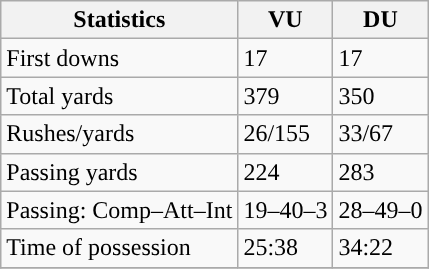<table class="wikitable" style="float: left;">
<tr>
<th>Statistics</th>
<th>VU</th>
<th>DU</th>
</tr>
<tr>
<td>First downs</td>
<td>17</td>
<td>17</td>
</tr>
<tr>
<td>Total yards</td>
<td>379</td>
<td>350</td>
</tr>
<tr>
<td>Rushes/yards</td>
<td>26/155</td>
<td>33/67</td>
</tr>
<tr>
<td>Passing yards</td>
<td>224</td>
<td>283</td>
</tr>
<tr>
<td>Passing: Comp–Att–Int</td>
<td>19–40–3</td>
<td>28–49–0</td>
</tr>
<tr>
<td>Time of possession</td>
<td>25:38</td>
<td>34:22</td>
</tr>
<tr>
</tr>
</table>
